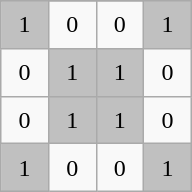<table class="wikitable" style="margin-left:auto;margin-right:auto;text-align:center;width:8em;height:8em;table-layout:fixed;">
<tr>
</tr>
<tr>
<td style="background-color: silver;">1</td>
<td>0</td>
<td>0</td>
<td style="background-color: silver;">1</td>
</tr>
<tr>
<td>0</td>
<td style="background-color: silver;">1</td>
<td style="background-color: silver;">1</td>
<td>0</td>
</tr>
<tr>
<td>0</td>
<td style="background-color: silver;">1</td>
<td style="background-color: silver;">1</td>
<td>0</td>
</tr>
<tr>
<td style="background-color: silver;">1</td>
<td>0</td>
<td>0</td>
<td style="background-color: silver;">1</td>
</tr>
</table>
